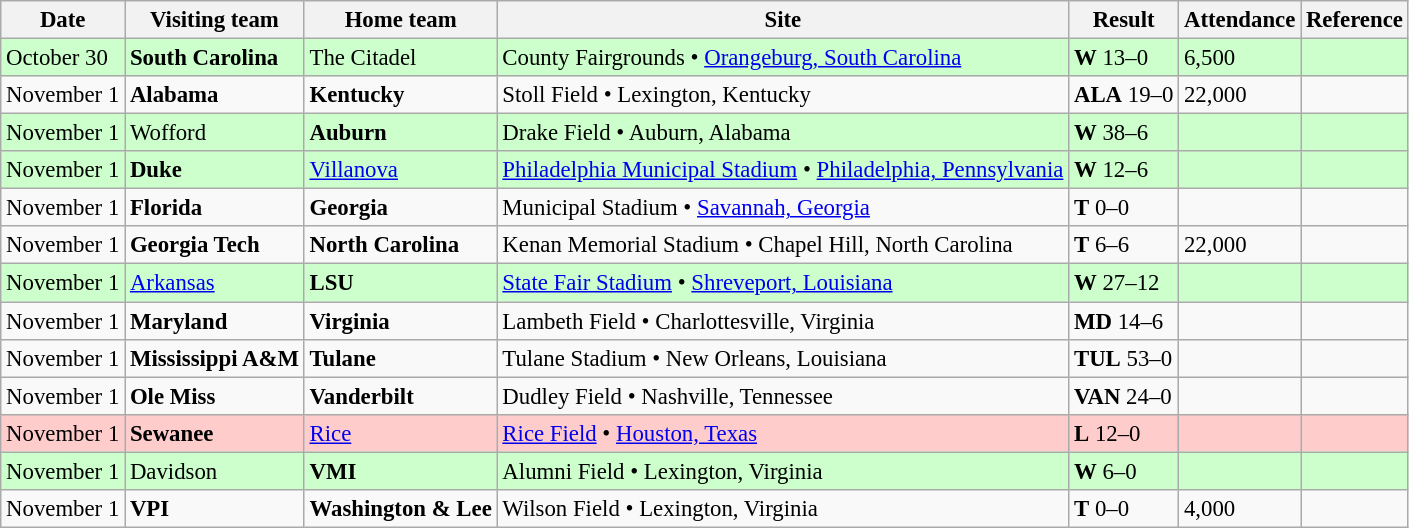<table class="wikitable" style="font-size:95%;">
<tr>
<th>Date</th>
<th>Visiting team</th>
<th>Home team</th>
<th>Site</th>
<th>Result</th>
<th>Attendance</th>
<th class="unsortable">Reference</th>
</tr>
<tr bgcolor=ccffcc>
<td>October 30</td>
<td><strong>South Carolina</strong></td>
<td>The Citadel</td>
<td>County Fairgrounds • <a href='#'>Orangeburg, South Carolina</a></td>
<td><strong>W</strong> 13–0</td>
<td>6,500</td>
<td></td>
</tr>
<tr bgcolor=>
<td>November 1</td>
<td><strong>Alabama</strong></td>
<td><strong>Kentucky</strong></td>
<td>Stoll Field • Lexington, Kentucky</td>
<td><strong>ALA</strong> 19–0</td>
<td>22,000</td>
<td></td>
</tr>
<tr bgcolor=ccffcc>
<td>November 1</td>
<td>Wofford</td>
<td><strong>Auburn</strong></td>
<td>Drake Field • Auburn, Alabama</td>
<td><strong>W</strong> 38–6</td>
<td></td>
<td></td>
</tr>
<tr bgcolor=ccffcc>
<td>November 1</td>
<td><strong>Duke</strong></td>
<td><a href='#'>Villanova</a></td>
<td><a href='#'>Philadelphia Municipal Stadium</a> • <a href='#'>Philadelphia, Pennsylvania</a></td>
<td><strong>W</strong> 12–6</td>
<td></td>
<td></td>
</tr>
<tr bgcolor=>
<td>November 1</td>
<td><strong>Florida</strong></td>
<td><strong>Georgia</strong></td>
<td>Municipal Stadium • <a href='#'>Savannah, Georgia</a></td>
<td><strong>T</strong> 0–0</td>
<td></td>
<td></td>
</tr>
<tr bgcolor=>
<td>November 1</td>
<td><strong>Georgia Tech</strong></td>
<td><strong>North Carolina</strong></td>
<td>Kenan Memorial Stadium • Chapel Hill, North Carolina</td>
<td><strong>T</strong> 6–6</td>
<td>22,000</td>
<td></td>
</tr>
<tr bgcolor=ccffcc>
<td>November 1</td>
<td><a href='#'>Arkansas</a></td>
<td><strong>LSU</strong></td>
<td><a href='#'>State Fair Stadium</a> • <a href='#'>Shreveport, Louisiana</a></td>
<td><strong>W</strong> 27–12</td>
<td></td>
<td></td>
</tr>
<tr bgcolor=>
<td>November 1</td>
<td><strong>Maryland</strong></td>
<td><strong>Virginia</strong></td>
<td>Lambeth Field • Charlottesville, Virginia</td>
<td><strong>MD</strong> 14–6</td>
<td></td>
<td></td>
</tr>
<tr bgcolor=>
<td>November 1</td>
<td><strong>Mississippi A&M</strong></td>
<td><strong>Tulane</strong></td>
<td>Tulane Stadium • New Orleans, Louisiana</td>
<td><strong>TUL</strong> 53–0</td>
<td></td>
<td></td>
</tr>
<tr bgcolor=>
<td>November 1</td>
<td><strong>Ole Miss</strong></td>
<td><strong>Vanderbilt</strong></td>
<td>Dudley Field • Nashville, Tennessee</td>
<td><strong>VAN</strong> 24–0</td>
<td></td>
<td></td>
</tr>
<tr bgcolor=ffcccc>
<td>November 1</td>
<td><strong>Sewanee</strong></td>
<td><a href='#'>Rice</a></td>
<td><a href='#'>Rice Field</a> • <a href='#'>Houston, Texas</a></td>
<td><strong>L</strong> 12–0</td>
<td></td>
<td></td>
</tr>
<tr bgcolor=ccffcc>
<td>November 1</td>
<td>Davidson</td>
<td><strong>VMI</strong></td>
<td>Alumni Field • Lexington, Virginia</td>
<td><strong>W</strong> 6–0</td>
<td></td>
<td></td>
</tr>
<tr bgcolor=>
<td>November 1</td>
<td><strong>VPI</strong></td>
<td><strong>Washington & Lee</strong></td>
<td>Wilson Field • Lexington, Virginia</td>
<td><strong>T</strong> 0–0</td>
<td>4,000</td>
<td></td>
</tr>
</table>
